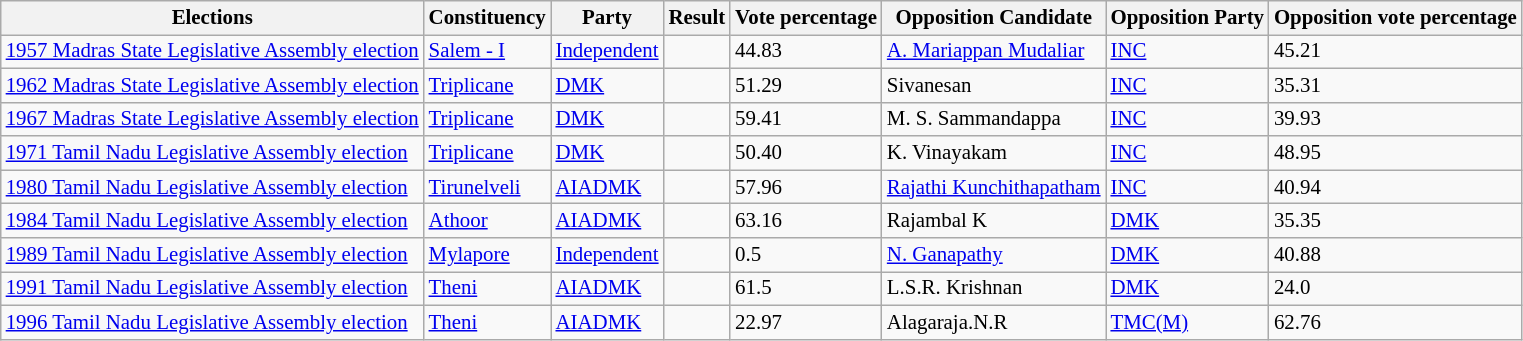<table class="sortable wikitable"style="font-size: 87%">
<tr>
<th>Elections</th>
<th>Constituency</th>
<th>Party</th>
<th>Result</th>
<th>Vote percentage</th>
<th>Opposition Candidate</th>
<th>Opposition Party</th>
<th>Opposition vote percentage</th>
</tr>
<tr>
<td><a href='#'>1957 Madras State Legislative Assembly election</a></td>
<td><a href='#'>Salem - I</a></td>
<td><a href='#'>Independent</a></td>
<td></td>
<td>44.83</td>
<td><a href='#'>A. Mariappan Mudaliar</a></td>
<td><a href='#'>INC</a></td>
<td>45.21</td>
</tr>
<tr>
<td><a href='#'>1962 Madras State Legislative Assembly election</a></td>
<td><a href='#'>Triplicane</a></td>
<td><a href='#'>DMK</a></td>
<td></td>
<td>51.29</td>
<td>Sivanesan</td>
<td><a href='#'>INC</a></td>
<td>35.31</td>
</tr>
<tr>
<td><a href='#'>1967 Madras State Legislative Assembly election</a></td>
<td><a href='#'>Triplicane</a></td>
<td><a href='#'>DMK</a></td>
<td></td>
<td>59.41</td>
<td>M. S. Sammandappa</td>
<td><a href='#'>INC</a></td>
<td>39.93</td>
</tr>
<tr>
<td><a href='#'>1971 Tamil Nadu Legislative Assembly election</a></td>
<td><a href='#'>Triplicane</a></td>
<td><a href='#'>DMK</a></td>
<td></td>
<td>50.40</td>
<td>K. Vinayakam</td>
<td><a href='#'>INC</a></td>
<td>48.95</td>
</tr>
<tr>
<td><a href='#'>1980 Tamil Nadu Legislative Assembly election</a></td>
<td><a href='#'>Tirunelveli</a></td>
<td><a href='#'>AIADMK</a></td>
<td></td>
<td>57.96</td>
<td><a href='#'>Rajathi Kunchithapatham</a></td>
<td><a href='#'>INC</a></td>
<td>40.94</td>
</tr>
<tr>
<td><a href='#'>1984 Tamil Nadu Legislative Assembly election</a></td>
<td><a href='#'>Athoor</a></td>
<td><a href='#'>AIADMK</a></td>
<td></td>
<td>63.16</td>
<td>Rajambal K</td>
<td><a href='#'>DMK</a></td>
<td>35.35</td>
</tr>
<tr>
<td><a href='#'>1989 Tamil Nadu Legislative Assembly election</a></td>
<td><a href='#'>Mylapore</a></td>
<td><a href='#'>Independent</a></td>
<td></td>
<td>0.5</td>
<td><a href='#'>N. Ganapathy</a></td>
<td><a href='#'>DMK</a></td>
<td>40.88</td>
</tr>
<tr>
<td><a href='#'>1991 Tamil Nadu Legislative Assembly election</a></td>
<td><a href='#'>Theni</a></td>
<td><a href='#'>AIADMK</a></td>
<td></td>
<td>61.5</td>
<td>L.S.R. Krishnan</td>
<td><a href='#'>DMK</a></td>
<td>24.0</td>
</tr>
<tr>
<td><a href='#'>1996 Tamil Nadu Legislative Assembly election</a></td>
<td><a href='#'>Theni</a></td>
<td><a href='#'>AIADMK</a></td>
<td></td>
<td>22.97</td>
<td>Alagaraja.N.R</td>
<td><a href='#'>TMC(M)</a></td>
<td>62.76</td>
</tr>
</table>
